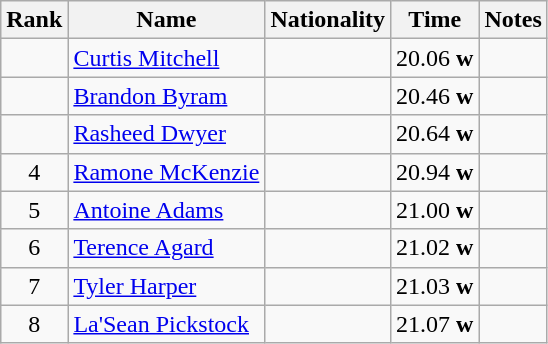<table class="wikitable sortable" style="text-align:center">
<tr>
<th>Rank</th>
<th>Name</th>
<th>Nationality</th>
<th>Time</th>
<th>Notes</th>
</tr>
<tr>
<td></td>
<td align=left><a href='#'>Curtis Mitchell</a></td>
<td align=left></td>
<td>20.06 <strong>w</strong></td>
<td></td>
</tr>
<tr>
<td></td>
<td align=left><a href='#'>Brandon Byram</a></td>
<td align=left></td>
<td>20.46 <strong>w</strong></td>
<td></td>
</tr>
<tr>
<td></td>
<td align=left><a href='#'>Rasheed Dwyer</a></td>
<td align=left></td>
<td>20.64 <strong>w</strong></td>
<td></td>
</tr>
<tr>
<td>4</td>
<td align=left><a href='#'>Ramone McKenzie</a></td>
<td align=left></td>
<td>20.94 <strong>w</strong></td>
<td></td>
</tr>
<tr>
<td>5</td>
<td align=left><a href='#'>Antoine Adams</a></td>
<td align=left></td>
<td>21.00 <strong>w</strong></td>
<td></td>
</tr>
<tr>
<td>6</td>
<td align=left><a href='#'>Terence Agard</a></td>
<td align=left></td>
<td>21.02 <strong>w</strong></td>
<td></td>
</tr>
<tr>
<td>7</td>
<td align=left><a href='#'>Tyler Harper</a></td>
<td align=left></td>
<td>21.03 <strong>w</strong></td>
<td></td>
</tr>
<tr>
<td>8</td>
<td align=left><a href='#'>La'Sean Pickstock</a></td>
<td align=left></td>
<td>21.07 <strong>w</strong></td>
<td></td>
</tr>
</table>
